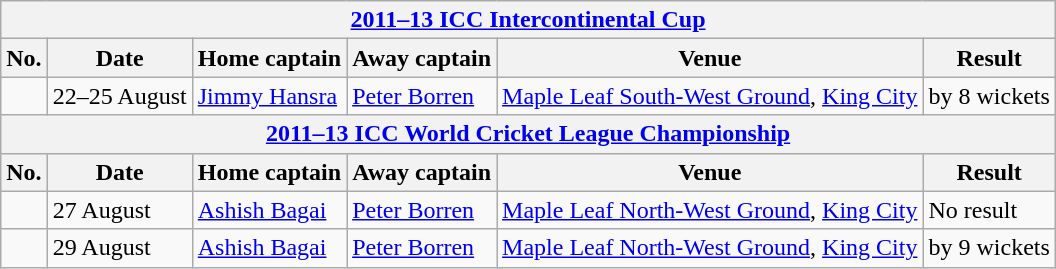<table class="wikitable">
<tr>
<th colspan="6"><a href='#'>2011–13 ICC Intercontinental Cup</a></th>
</tr>
<tr>
<th>No.</th>
<th>Date</th>
<th>Home captain</th>
<th>Away captain</th>
<th>Venue</th>
<th>Result</th>
</tr>
<tr>
<td></td>
<td>22–25 August</td>
<td><a href='#'>Jimmy Hansra</a></td>
<td><a href='#'>Peter Borren</a></td>
<td><a href='#'>Maple Leaf South-West Ground</a>, <a href='#'>King City</a></td>
<td> by 8 wickets</td>
</tr>
<tr>
<th colspan="6"><a href='#'>2011–13 ICC World Cricket League Championship</a></th>
</tr>
<tr>
<th>No.</th>
<th>Date</th>
<th>Home captain</th>
<th>Away captain</th>
<th>Venue</th>
<th>Result</th>
</tr>
<tr>
<td></td>
<td>27 August</td>
<td><a href='#'>Ashish Bagai</a></td>
<td><a href='#'>Peter Borren</a></td>
<td><a href='#'>Maple Leaf North-West Ground</a>, <a href='#'>King City</a></td>
<td>No result</td>
</tr>
<tr>
<td></td>
<td>29 August</td>
<td><a href='#'>Ashish Bagai</a></td>
<td><a href='#'>Peter Borren</a></td>
<td><a href='#'>Maple Leaf North-West Ground</a>, <a href='#'>King City</a></td>
<td> by 9 wickets</td>
</tr>
</table>
